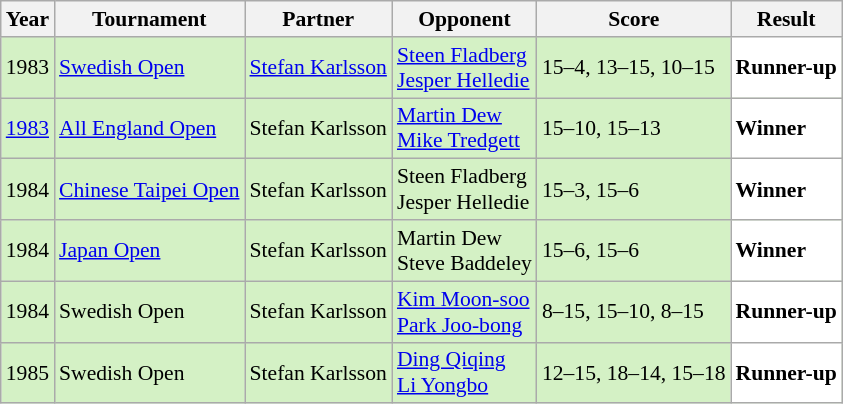<table class="sortable wikitable" style="font-size: 90%;">
<tr>
<th>Year</th>
<th>Tournament</th>
<th>Partner</th>
<th>Opponent</th>
<th>Score</th>
<th>Result</th>
</tr>
<tr style="background:#D4F1C5">
<td align="center">1983</td>
<td align="left"><a href='#'>Swedish Open</a></td>
<td align="left"> <a href='#'>Stefan Karlsson</a></td>
<td align="left"> <a href='#'>Steen Fladberg</a><br> <a href='#'>Jesper Helledie</a></td>
<td align="left">15–4, 13–15, 10–15</td>
<td style="text-align:left; background:white"> <strong>Runner-up</strong></td>
</tr>
<tr style="background:#D4F1C5">
<td align="center"><a href='#'>1983</a></td>
<td align="left"><a href='#'>All England Open</a></td>
<td align="left"> Stefan Karlsson</td>
<td align="left"> <a href='#'>Martin Dew</a><br> <a href='#'>Mike Tredgett</a></td>
<td align="left">15–10, 15–13</td>
<td style="text-align:left; background:white"> <strong>Winner</strong></td>
</tr>
<tr style="background:#D4F1C5">
<td align="center">1984</td>
<td align="left"><a href='#'>Chinese Taipei Open</a></td>
<td align="left"> Stefan Karlsson</td>
<td align="left"> Steen Fladberg<br> Jesper Helledie</td>
<td align="left">15–3, 15–6</td>
<td style="text-align:left; background:white"> <strong>Winner</strong></td>
</tr>
<tr style="background:#D4F1C5">
<td align="center">1984</td>
<td align="left"><a href='#'>Japan Open</a></td>
<td align="left"> Stefan Karlsson</td>
<td align="left"> Martin Dew<br> Steve Baddeley</td>
<td align="left">15–6, 15–6</td>
<td style="text-align:left; background:white"> <strong>Winner</strong></td>
</tr>
<tr style="background:#D4F1C5">
<td align="center">1984</td>
<td align="left">Swedish Open</td>
<td align="left"> Stefan Karlsson</td>
<td align="left"> <a href='#'>Kim Moon-soo</a><br> <a href='#'>Park Joo-bong</a></td>
<td align="left">8–15, 15–10, 8–15</td>
<td style="text-align:left; background:white"> <strong>Runner-up</strong></td>
</tr>
<tr style="background:#D4F1C5">
<td align="center">1985</td>
<td align="left">Swedish Open</td>
<td align="left"> Stefan Karlsson</td>
<td align="left"> <a href='#'>Ding Qiqing</a><br> <a href='#'>Li Yongbo</a></td>
<td align="left">12–15, 18–14, 15–18</td>
<td style="text-align:left; background:white"> <strong>Runner-up</strong></td>
</tr>
</table>
